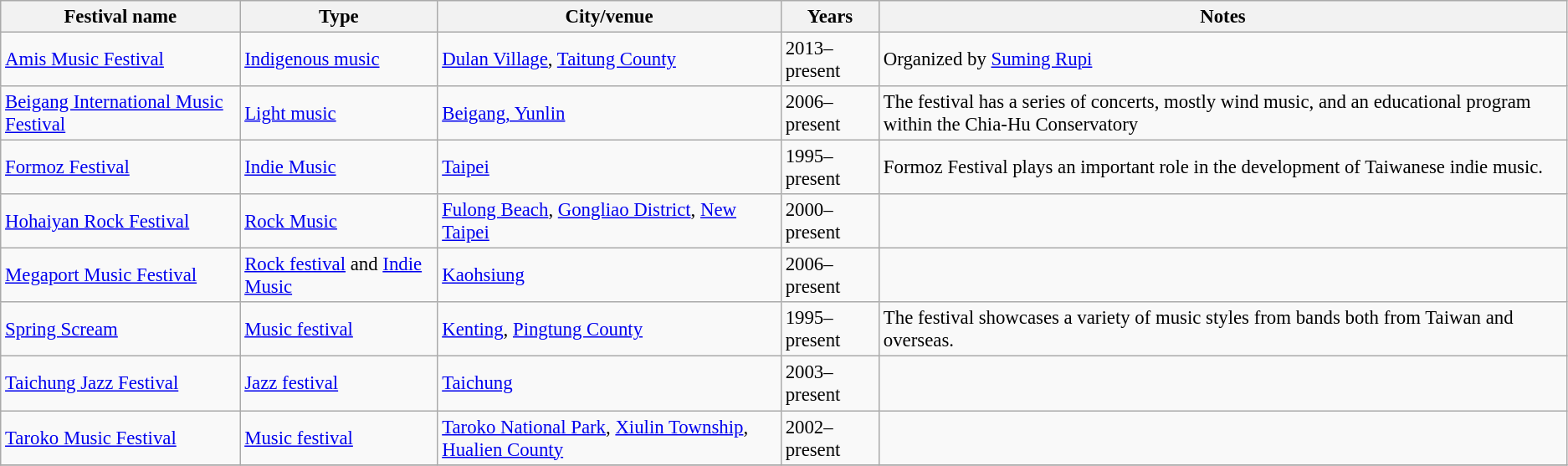<table class="wikitable sortable" style="text-align:left;font-size:95%;">
<tr>
<th>Festival name</th>
<th>Type</th>
<th>City/venue</th>
<th>Years</th>
<th>Notes</th>
</tr>
<tr>
<td><a href='#'>Amis Music Festival</a></td>
<td><a href='#'>Indigenous music</a></td>
<td><a href='#'>Dulan Village</a>, <a href='#'>Taitung County</a></td>
<td>2013–present</td>
<td>Organized by <a href='#'>Suming Rupi</a></td>
</tr>
<tr>
<td><a href='#'>Beigang International Music Festival</a></td>
<td><a href='#'>Light music</a></td>
<td><a href='#'>Beigang, Yunlin</a></td>
<td>2006–present</td>
<td>The festival has a series of concerts, mostly wind music, and an educational program within the Chia-Hu Conservatory</td>
</tr>
<tr>
<td><a href='#'>Formoz Festival</a></td>
<td><a href='#'>Indie Music</a></td>
<td><a href='#'>Taipei</a></td>
<td>1995–present</td>
<td>Formoz Festival plays an important role in the development of Taiwanese indie music.</td>
</tr>
<tr>
<td><a href='#'>Hohaiyan Rock Festival</a></td>
<td><a href='#'>Rock Music</a></td>
<td><a href='#'>Fulong Beach</a>, <a href='#'>Gongliao District</a>, <a href='#'>New Taipei</a></td>
<td>2000–present</td>
<td></td>
</tr>
<tr>
<td><a href='#'>Megaport Music Festival</a></td>
<td><a href='#'>Rock festival</a> and <a href='#'>Indie Music</a></td>
<td><a href='#'>Kaohsiung</a></td>
<td>2006–present</td>
<td></td>
</tr>
<tr>
<td><a href='#'>Spring Scream</a></td>
<td><a href='#'>Music festival</a></td>
<td><a href='#'>Kenting</a>, <a href='#'>Pingtung County</a></td>
<td>1995–present</td>
<td>The festival showcases a variety of music styles from bands both from Taiwan and overseas.</td>
</tr>
<tr>
<td><a href='#'>Taichung Jazz Festival</a></td>
<td><a href='#'>Jazz festival</a></td>
<td><a href='#'>Taichung</a></td>
<td>2003–present</td>
<td></td>
</tr>
<tr>
<td><a href='#'>Taroko Music Festival</a></td>
<td><a href='#'>Music festival</a></td>
<td><a href='#'>Taroko National Park</a>, <a href='#'>Xiulin Township</a>, <a href='#'>Hualien County</a></td>
<td>2002–present</td>
<td></td>
</tr>
<tr>
</tr>
</table>
